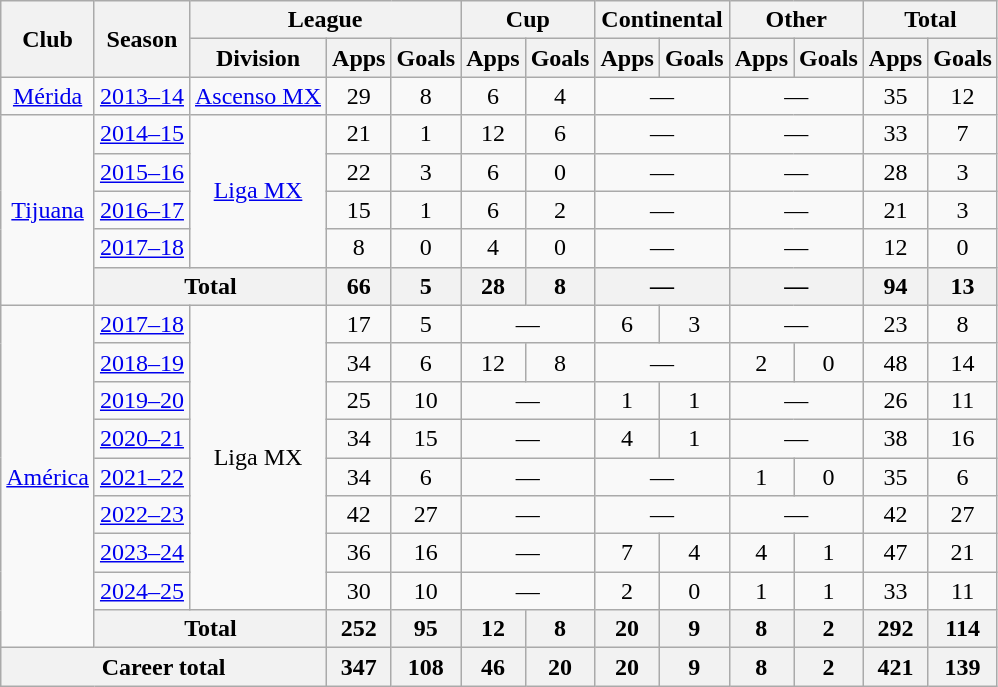<table class="wikitable" style="text-align: center;">
<tr>
<th rowspan="2">Club</th>
<th rowspan="2">Season</th>
<th colspan="3">League</th>
<th colspan="2">Cup</th>
<th colspan="2">Continental</th>
<th colspan="2">Other</th>
<th colspan="2">Total</th>
</tr>
<tr>
<th>Division</th>
<th>Apps</th>
<th>Goals</th>
<th>Apps</th>
<th>Goals</th>
<th>Apps</th>
<th>Goals</th>
<th>Apps</th>
<th>Goals</th>
<th>Apps</th>
<th>Goals</th>
</tr>
<tr>
<td><a href='#'>Mérida</a></td>
<td><a href='#'>2013–14</a></td>
<td><a href='#'>Ascenso MX</a></td>
<td>29</td>
<td>8</td>
<td>6</td>
<td>4</td>
<td colspan="2">—</td>
<td colspan="2">—</td>
<td>35</td>
<td>12</td>
</tr>
<tr>
<td rowspan="5"><a href='#'>Tijuana</a></td>
<td><a href='#'>2014–15</a></td>
<td rowspan="4"><a href='#'>Liga MX</a></td>
<td>21</td>
<td>1</td>
<td>12</td>
<td>6</td>
<td colspan="2">—</td>
<td colspan="2">—</td>
<td>33</td>
<td>7</td>
</tr>
<tr>
<td><a href='#'>2015–16</a></td>
<td>22</td>
<td>3</td>
<td>6</td>
<td>0</td>
<td colspan="2">—</td>
<td colspan="2">—</td>
<td>28</td>
<td>3</td>
</tr>
<tr>
<td><a href='#'>2016–17</a></td>
<td>15</td>
<td>1</td>
<td>6</td>
<td>2</td>
<td colspan="2">—</td>
<td colspan="2">—</td>
<td>21</td>
<td>3</td>
</tr>
<tr>
<td><a href='#'>2017–18</a></td>
<td>8</td>
<td>0</td>
<td>4</td>
<td>0</td>
<td colspan="2">—</td>
<td colspan="2">—</td>
<td>12</td>
<td>0</td>
</tr>
<tr>
<th colspan="2">Total</th>
<th>66</th>
<th>5</th>
<th>28</th>
<th>8</th>
<th colspan="2">—</th>
<th colspan="2">—</th>
<th>94</th>
<th>13</th>
</tr>
<tr>
<td rowspan="9"><a href='#'>América</a></td>
<td><a href='#'>2017–18</a></td>
<td rowspan="8">Liga MX</td>
<td>17</td>
<td>5</td>
<td colspan="2">—</td>
<td>6</td>
<td>3</td>
<td colspan="2">—</td>
<td>23</td>
<td>8</td>
</tr>
<tr>
<td><a href='#'>2018–19</a></td>
<td>34</td>
<td>6</td>
<td>12</td>
<td>8</td>
<td colspan="2">—</td>
<td>2</td>
<td>0</td>
<td>48</td>
<td>14</td>
</tr>
<tr>
<td><a href='#'>2019–20</a></td>
<td>25</td>
<td>10</td>
<td colspan="2">—</td>
<td>1</td>
<td>1</td>
<td colspan="2">—</td>
<td>26</td>
<td>11</td>
</tr>
<tr>
<td><a href='#'>2020–21</a></td>
<td>34</td>
<td>15</td>
<td colspan="2">—</td>
<td>4</td>
<td>1</td>
<td colspan="2">—</td>
<td>38</td>
<td>16</td>
</tr>
<tr>
<td><a href='#'>2021–22</a></td>
<td>34</td>
<td>6</td>
<td colspan="2">—</td>
<td colspan="2">—</td>
<td>1</td>
<td>0</td>
<td>35</td>
<td>6</td>
</tr>
<tr>
<td><a href='#'>2022–23</a></td>
<td>42</td>
<td>27</td>
<td colspan="2">—</td>
<td colspan="2">—</td>
<td colspan="2">—</td>
<td>42</td>
<td>27</td>
</tr>
<tr>
<td><a href='#'>2023–24</a></td>
<td>36</td>
<td>16</td>
<td colspan="2">—</td>
<td>7</td>
<td>4</td>
<td>4</td>
<td>1</td>
<td>47</td>
<td>21</td>
</tr>
<tr>
<td><a href='#'>2024–25</a></td>
<td>30</td>
<td>10</td>
<td colspan="2">—</td>
<td>2</td>
<td>0</td>
<td>1</td>
<td>1</td>
<td>33</td>
<td>11</td>
</tr>
<tr>
<th colspan="2">Total</th>
<th>252</th>
<th>95</th>
<th>12</th>
<th>8</th>
<th>20</th>
<th>9</th>
<th>8</th>
<th>2</th>
<th>292</th>
<th>114</th>
</tr>
<tr>
<th colspan="3">Career total</th>
<th>347</th>
<th>108</th>
<th>46</th>
<th>20</th>
<th>20</th>
<th>9</th>
<th>8</th>
<th>2</th>
<th>421</th>
<th>139</th>
</tr>
</table>
